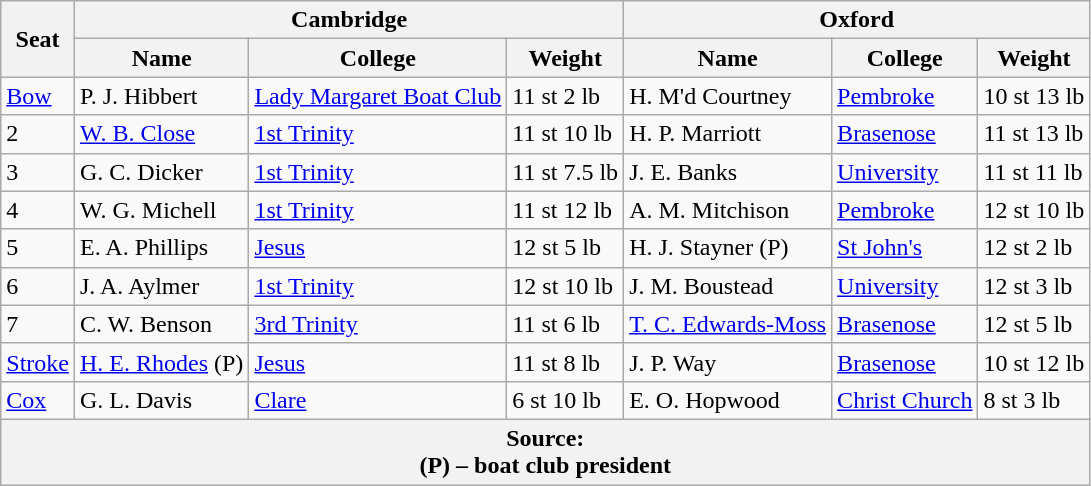<table class=wikitable>
<tr>
<th rowspan="2">Seat</th>
<th colspan="3">Cambridge <br> </th>
<th colspan="3">Oxford <br> </th>
</tr>
<tr>
<th>Name</th>
<th>College</th>
<th>Weight</th>
<th>Name</th>
<th>College</th>
<th>Weight</th>
</tr>
<tr>
<td><a href='#'>Bow</a></td>
<td>P. J. Hibbert</td>
<td><a href='#'>Lady Margaret Boat Club</a></td>
<td>11 st 2 lb</td>
<td>H. M'd Courtney</td>
<td><a href='#'>Pembroke</a></td>
<td>10 st 13 lb</td>
</tr>
<tr>
<td>2</td>
<td><a href='#'>W. B. Close</a></td>
<td><a href='#'>1st Trinity</a></td>
<td>11 st 10 lb</td>
<td>H. P. Marriott</td>
<td><a href='#'>Brasenose</a></td>
<td>11 st 13 lb</td>
</tr>
<tr>
<td>3</td>
<td>G. C. Dicker</td>
<td><a href='#'>1st Trinity</a></td>
<td>11 st 7.5 lb</td>
<td>J. E. Banks</td>
<td><a href='#'>University</a></td>
<td>11 st 11 lb</td>
</tr>
<tr>
<td>4</td>
<td>W. G. Michell</td>
<td><a href='#'>1st Trinity</a></td>
<td>11 st 12 lb</td>
<td>A. M. Mitchison</td>
<td><a href='#'>Pembroke</a></td>
<td>12 st 10 lb</td>
</tr>
<tr>
<td>5</td>
<td>E. A. Phillips</td>
<td><a href='#'>Jesus</a></td>
<td>12 st 5 lb</td>
<td>H. J. Stayner (P)</td>
<td><a href='#'>St John's</a></td>
<td>12 st 2 lb</td>
</tr>
<tr>
<td>6</td>
<td>J. A. Aylmer</td>
<td><a href='#'>1st Trinity</a></td>
<td>12 st 10 lb</td>
<td>J. M. Boustead</td>
<td><a href='#'>University</a></td>
<td>12 st 3 lb</td>
</tr>
<tr>
<td>7</td>
<td>C. W. Benson</td>
<td><a href='#'>3rd Trinity</a></td>
<td>11 st 6 lb</td>
<td><a href='#'>T. C. Edwards-Moss</a></td>
<td><a href='#'>Brasenose</a></td>
<td>12 st 5 lb</td>
</tr>
<tr>
<td><a href='#'>Stroke</a></td>
<td><a href='#'>H. E. Rhodes</a> (P)</td>
<td><a href='#'>Jesus</a></td>
<td>11 st 8 lb</td>
<td>J. P. Way</td>
<td><a href='#'>Brasenose</a></td>
<td>10 st 12 lb</td>
</tr>
<tr>
<td><a href='#'>Cox</a></td>
<td>G. L. Davis</td>
<td><a href='#'>Clare</a></td>
<td>6 st 10 lb</td>
<td>E. O. Hopwood</td>
<td><a href='#'>Christ Church</a></td>
<td>8 st 3 lb</td>
</tr>
<tr>
<th colspan="7">Source:<br>(P) – boat club president</th>
</tr>
</table>
